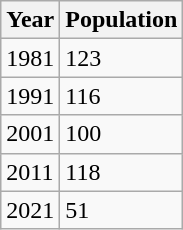<table class="wikitable">
<tr>
<th>Year</th>
<th>Population</th>
</tr>
<tr>
<td>1981</td>
<td>123</td>
</tr>
<tr>
<td>1991</td>
<td>116</td>
</tr>
<tr>
<td>2001</td>
<td>100</td>
</tr>
<tr>
<td>2011</td>
<td>118</td>
</tr>
<tr>
<td>2021</td>
<td>51</td>
</tr>
</table>
